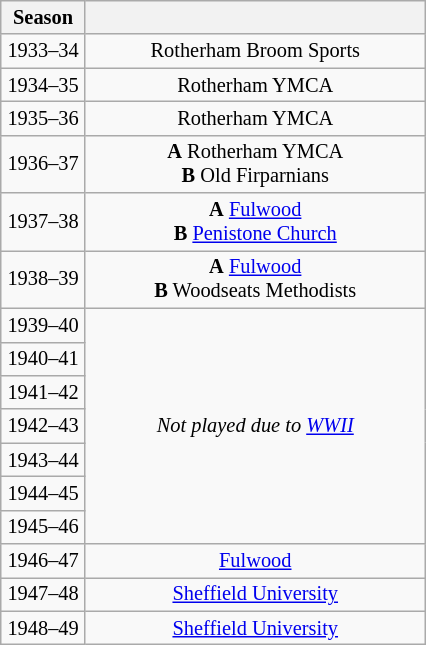<table class="wikitable" style="text-align: center; font-size:85%">
<tr>
<th width=50>Season</th>
<th width=220></th>
</tr>
<tr>
<td>1933–34</td>
<td>Rotherham Broom Sports</td>
</tr>
<tr>
<td>1934–35</td>
<td>Rotherham YMCA</td>
</tr>
<tr>
<td>1935–36</td>
<td>Rotherham YMCA</td>
</tr>
<tr>
<td>1936–37</td>
<td><strong>A</strong> Rotherham YMCA<br><strong>B</strong> Old Firparnians</td>
</tr>
<tr>
<td>1937–38</td>
<td><strong>A</strong> <a href='#'>Fulwood</a><br><strong>B</strong> <a href='#'>Penistone Church</a></td>
</tr>
<tr>
<td>1938–39</td>
<td><strong>A</strong> <a href='#'>Fulwood</a><br><strong>B</strong> Woodseats Methodists</td>
</tr>
<tr>
<td>1939–40</td>
<td rowspan="7"><em>Not played due to <a href='#'>WWII</a></em></td>
</tr>
<tr>
<td>1940–41</td>
</tr>
<tr>
<td>1941–42</td>
</tr>
<tr>
<td>1942–43</td>
</tr>
<tr>
<td>1943–44</td>
</tr>
<tr>
<td>1944–45</td>
</tr>
<tr>
<td>1945–46</td>
</tr>
<tr>
<td>1946–47</td>
<td><a href='#'>Fulwood</a></td>
</tr>
<tr>
<td>1947–48</td>
<td><a href='#'>Sheffield University</a></td>
</tr>
<tr>
<td>1948–49</td>
<td><a href='#'>Sheffield University</a></td>
</tr>
</table>
